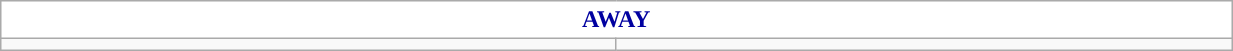<table class="wikitable collapsible collapsed" style="width:65%">
<tr>
<th colspan=6 ! style="color:#0000A0; background:#FFFFFF">AWAY</th>
</tr>
<tr>
<td></td>
<td></td>
</tr>
</table>
